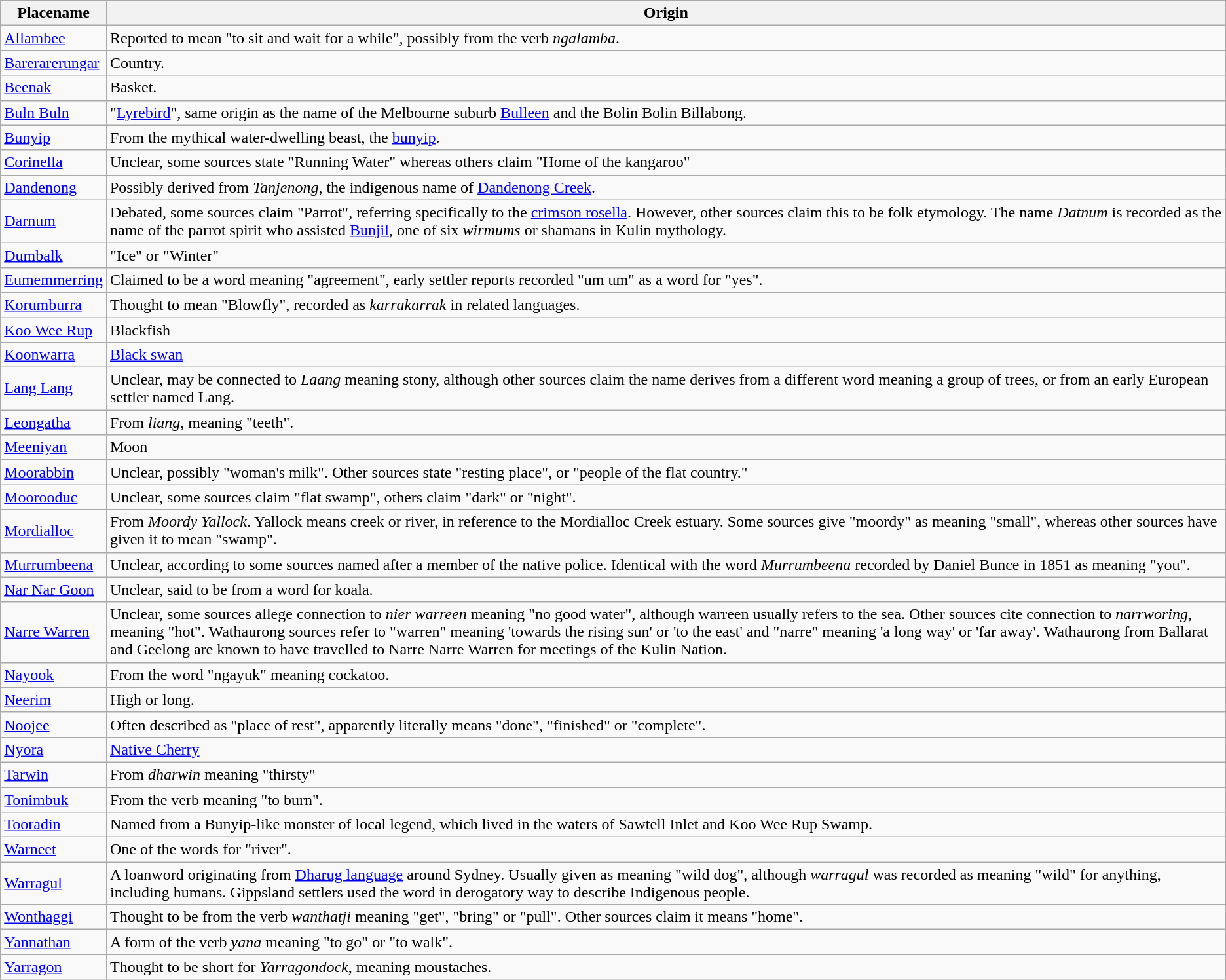<table class="wikitable">
<tr>
<th>Placename</th>
<th>Origin</th>
</tr>
<tr>
<td><a href='#'>Allambee</a></td>
<td>Reported to mean "to sit and wait for a while", possibly from the verb <em>ngalamba</em>.</td>
</tr>
<tr>
<td><a href='#'>Barerarerungar</a></td>
<td>Country.</td>
</tr>
<tr>
<td><a href='#'>Beenak</a></td>
<td>Basket.</td>
</tr>
<tr>
<td><a href='#'>Buln Buln</a></td>
<td>"<a href='#'>Lyrebird</a>", same origin as the name of the Melbourne suburb <a href='#'>Bulleen</a> and the Bolin Bolin Billabong.</td>
</tr>
<tr>
<td><a href='#'>Bunyip</a></td>
<td>From the mythical water-dwelling beast, the <a href='#'>bunyip</a>.</td>
</tr>
<tr>
<td><a href='#'>Corinella</a></td>
<td>Unclear, some sources state "Running Water" whereas others claim "Home of the kangaroo"</td>
</tr>
<tr>
<td><a href='#'>Dandenong</a></td>
<td>Possibly derived from <em>Tanjenong</em>, the indigenous name of <a href='#'>Dandenong Creek</a>.</td>
</tr>
<tr>
<td><a href='#'>Darnum</a></td>
<td>Debated, some sources claim "Parrot", referring specifically to the <a href='#'>crimson rosella</a>.  However, other sources claim this to be folk etymology.  The name <em>Datnum</em> is recorded as the name of the parrot spirit who assisted <a href='#'>Bunjil</a>, one of six <em>wirmums</em> or shamans in Kulin mythology.</td>
</tr>
<tr>
<td><a href='#'>Dumbalk</a></td>
<td>"Ice" or "Winter"</td>
</tr>
<tr>
<td><a href='#'>Eumemmerring</a></td>
<td>Claimed to be a word meaning "agreement", early settler reports recorded "um um" as a word for "yes".</td>
</tr>
<tr>
<td><a href='#'>Korumburra</a></td>
<td>Thought to mean "Blowfly", recorded as <em>karrakarrak</em> in related languages.</td>
</tr>
<tr>
<td><a href='#'>Koo Wee Rup</a></td>
<td>Blackfish</td>
</tr>
<tr>
<td><a href='#'>Koonwarra</a></td>
<td><a href='#'>Black swan</a></td>
</tr>
<tr>
<td><a href='#'>Lang Lang</a></td>
<td>Unclear, may be connected to <em>Laang</em> meaning stony, although other sources claim the name derives from a different word meaning a group of trees, or from an early European settler named Lang.</td>
</tr>
<tr>
<td><a href='#'>Leongatha</a></td>
<td>From <em>liang</em>, meaning "teeth".</td>
</tr>
<tr>
<td><a href='#'>Meeniyan</a></td>
<td>Moon</td>
</tr>
<tr>
<td><a href='#'>Moorabbin</a></td>
<td>Unclear, possibly "woman's milk".  Other sources state "resting place", or "people of the flat country."</td>
</tr>
<tr>
<td><a href='#'>Moorooduc</a></td>
<td>Unclear, some sources claim "flat swamp", others claim "dark" or "night".</td>
</tr>
<tr>
<td><a href='#'>Mordialloc</a></td>
<td>From <em>Moordy Yallock</em>.  Yallock means creek or river, in reference to the Mordialloc Creek estuary.  Some sources give "moordy" as meaning "small", whereas other sources have given it to mean "swamp".</td>
</tr>
<tr>
<td><a href='#'>Murrumbeena</a></td>
<td>Unclear, according to some sources named after a member of the native police.  Identical with the word <em>Murrumbeena</em> recorded by Daniel Bunce in 1851 as meaning "you".</td>
</tr>
<tr>
<td><a href='#'>Nar Nar Goon</a></td>
<td>Unclear, said to be from a word for koala.</td>
</tr>
<tr>
<td><a href='#'>Narre Warren</a></td>
<td>Unclear, some sources allege connection to <em>nier warreen</em> meaning "no good water", although warreen usually refers to the sea.  Other sources cite connection to <em>narrworing</em>, meaning "hot". Wathaurong sources refer to "warren" meaning 'towards the rising sun' or 'to the east' and "narre" meaning 'a long way' or 'far away'. Wathaurong from Ballarat and Geelong are known to have travelled to Narre Narre Warren for meetings of the Kulin Nation.</td>
</tr>
<tr>
<td><a href='#'>Nayook</a></td>
<td>From the word "ngayuk" meaning cockatoo.</td>
</tr>
<tr>
<td><a href='#'>Neerim</a></td>
<td>High or long.</td>
</tr>
<tr>
<td><a href='#'>Noojee</a></td>
<td>Often described as "place of rest", apparently literally means "done", "finished" or "complete".</td>
</tr>
<tr>
<td><a href='#'>Nyora</a></td>
<td><a href='#'>Native Cherry</a></td>
</tr>
<tr>
<td><a href='#'>Tarwin</a></td>
<td>From <em>dharwin</em> meaning "thirsty"</td>
</tr>
<tr>
<td><a href='#'>Tonimbuk</a></td>
<td>From the verb meaning "to burn".</td>
</tr>
<tr>
<td><a href='#'>Tooradin</a></td>
<td>Named from a Bunyip-like monster of local legend, which lived in the waters of Sawtell Inlet and Koo Wee Rup Swamp.</td>
</tr>
<tr>
<td><a href='#'>Warneet</a></td>
<td>One of the words for "river".</td>
</tr>
<tr>
<td><a href='#'>Warragul</a></td>
<td>A loanword originating from <a href='#'>Dharug language</a> around Sydney. Usually given as meaning "wild dog", although <em>warragul</em> was recorded as meaning "wild" for anything, including humans. Gippsland settlers used the word in derogatory way to describe Indigenous people.</td>
</tr>
<tr>
<td><a href='#'>Wonthaggi</a></td>
<td>Thought to be from the verb <em>wanthatji</em> meaning "get", "bring" or "pull".  Other sources claim it means "home".</td>
</tr>
<tr>
<td><a href='#'>Yannathan</a></td>
<td>A form of the verb <em>yana</em> meaning "to go" or "to walk".</td>
</tr>
<tr>
<td><a href='#'>Yarragon</a></td>
<td>Thought to be short for <em>Yarragondock</em>, meaning moustaches.</td>
</tr>
</table>
